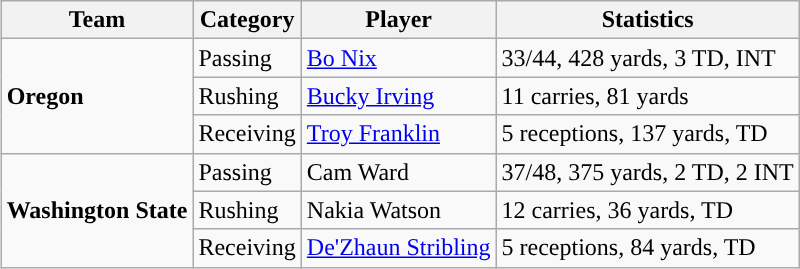<table class="wikitable" style="float: right;">
<tr>
<th>Team</th>
<th>Category</th>
<th>Player</th>
<th>Statistics</th>
</tr>
<tr>
<td rowspan=3><strong>Oregon</strong></td>
<td>Passing</td>
<td><a href='#'>Bo Nix</a></td>
<td>33/44, 428 yards, 3 TD, INT</td>
</tr>
<tr>
<td>Rushing</td>
<td><a href='#'>Bucky Irving</a></td>
<td>11 carries, 81 yards</td>
</tr>
<tr>
<td>Receiving</td>
<td><a href='#'>Troy Franklin</a></td>
<td>5 receptions, 137 yards, TD</td>
</tr>
<tr>
<td rowspan=3><strong>Washington State</strong></td>
<td>Passing</td>
<td>Cam Ward</td>
<td>37/48, 375 yards, 2 TD, 2 INT</td>
</tr>
<tr>
<td>Rushing</td>
<td>Nakia Watson</td>
<td>12 carries, 36 yards, TD</td>
</tr>
<tr>
<td>Receiving</td>
<td><a href='#'>De'Zhaun Stribling</a></td>
<td>5 receptions, 84 yards, TD</td>
</tr>
</table>
